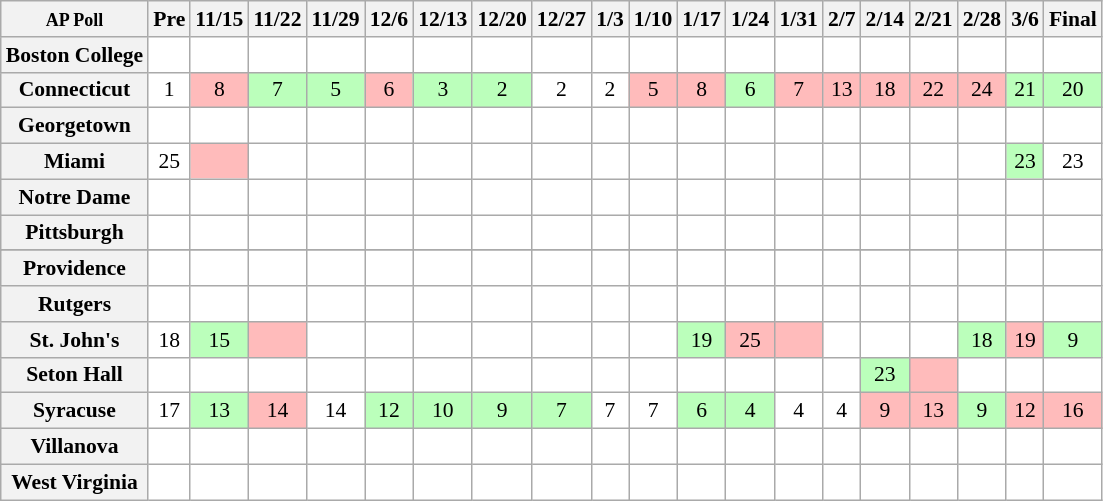<table class="wikitable" style="white-space:nowrap;font-size:90%;">
<tr>
<th><small>AP Poll</small></th>
<th>Pre</th>
<th>11/15</th>
<th>11/22</th>
<th>11/29</th>
<th>12/6</th>
<th>12/13</th>
<th>12/20</th>
<th>12/27</th>
<th>1/3</th>
<th>1/10</th>
<th>1/17</th>
<th>1/24</th>
<th>1/31</th>
<th>2/7</th>
<th>2/14</th>
<th>2/21</th>
<th>2/28</th>
<th>3/6</th>
<th>Final</th>
</tr>
<tr style="text-align:center;">
<th style="text-align:left;">Boston College</th>
<td style="background:#fff;"></td>
<td style="background:#fff;"></td>
<td style="background:#fff;"></td>
<td style="background:#fff;"></td>
<td style="background:#fff;"></td>
<td style="background:#fff;"></td>
<td style="background:#fff;"></td>
<td style="background:#fff;"></td>
<td style="background:#fff;"></td>
<td style="background:#fff;"></td>
<td style="background:#fff;"></td>
<td style="background:#fff;"></td>
<td style="background:#fff;"></td>
<td style="background:#fff;"></td>
<td style="background:#fff;"></td>
<td style="background:#fff;"></td>
<td style="background:#fff;"></td>
<td style="background:#fff;"></td>
<td style="background:#fff;"></td>
</tr>
<tr style="text-align:center;">
<th>Connecticut</th>
<td style="background:#fff;">1</td>
<td style="background:#fbb;">8</td>
<td style="background:#bfb;">7</td>
<td style="background:#bfb;">5</td>
<td style="background:#fbb;">6</td>
<td style="background:#bfb;">3</td>
<td style="background:#bfb;">2</td>
<td style="background:#fff;">2</td>
<td style="background:#fff;">2</td>
<td style="background:#fbb;">5</td>
<td style="background:#fbb;">8</td>
<td style="background:#bfb;">6</td>
<td style="background:#fbb;">7</td>
<td style="background:#fbb;">13</td>
<td style="background:#fbb;">18</td>
<td style="background:#fbb;">22</td>
<td style="background:#fbb;">24</td>
<td style="background:#bfb;">21</td>
<td style="background:#bfb;">20</td>
</tr>
<tr style="text-align:center;">
<th>Georgetown</th>
<td style="background:#fff;"></td>
<td style="background:#fff;"></td>
<td style="background:#fff;"></td>
<td style="background:#fff;"></td>
<td style="background:#fff;"></td>
<td style="background:#fff;"></td>
<td style="background:#fff;"></td>
<td style="background:#fff;"></td>
<td style="background:#fff;"></td>
<td style="background:#fff;"></td>
<td style="background:#fff;"></td>
<td style="background:#fff;"></td>
<td style="background:#fff;"></td>
<td style="background:#fff;"></td>
<td style="background:#fff;"></td>
<td style="background:#fff;"></td>
<td style="background:#fff;"></td>
<td style="background:#fff;"></td>
<td style="background:#fff;"></td>
</tr>
<tr style="text-align:center;">
<th>Miami</th>
<td style="background:#fff;">25</td>
<td style="background:#fbbf;"></td>
<td style="background:#fff;"></td>
<td style="background:#fff;"></td>
<td style="background:#fff;"></td>
<td style="background:#fff;"></td>
<td style="background:#fff;"></td>
<td style="background:#fff;"></td>
<td style="background:#fff;"></td>
<td style="background:#fff;"></td>
<td style="background:#fff;"></td>
<td style="background:#fff;"></td>
<td style="background:#fff;"></td>
<td style="background:#fff;"></td>
<td style="background:#fff;"></td>
<td style="background:#fff;"></td>
<td style="background:#fff;"></td>
<td style="background:#bfb;">23</td>
<td style="background:#fff;">23</td>
</tr>
<tr style="text-align:center;">
<th>Notre Dame</th>
<td style="background:#fff;"></td>
<td style="background:#fff;"></td>
<td style="background:#fff;"></td>
<td style="background:#fff;"></td>
<td style="background:#fff;"></td>
<td style="background:#fff;"></td>
<td style="background:#fff;"></td>
<td style="background:#fff;"></td>
<td style="background:#fff;"></td>
<td style="background:#fff;"></td>
<td style="background:#fff;"></td>
<td style="background:#fff;"></td>
<td style="background:#fff;"></td>
<td style="background:#fff;"></td>
<td style="background:#fff;"></td>
<td style="background:#fff;"></td>
<td style="background:#fff;"></td>
<td style="background:#fff;"></td>
<td style="background:#fff;"></td>
</tr>
<tr style="text-align:center;">
<th>Pittsburgh</th>
<td style="background:#fff;"></td>
<td style="background:#fff;"></td>
<td style="background:#fff;"></td>
<td style="background:#fff;"></td>
<td style="background:#fff;"></td>
<td style="background:#fff;"></td>
<td style="background:#fff;"></td>
<td style="background:#fff;"></td>
<td style="background:#fff;"></td>
<td style="background:#fff;"></td>
<td style="background:#fff;"></td>
<td style="background:#fff;"></td>
<td style="background:#fff;"></td>
<td style="background:#fff;"></td>
<td style="background:#fff;"></td>
<td style="background:#fff;"></td>
<td style="background:#fff;"></td>
<td style="background:#fff;"></td>
<td style="background:#fff;"></td>
</tr>
<tr style="text-align:center;">
</tr>
<tr style="text-align:center;">
<th>Providence</th>
<td style="background:#fff;"></td>
<td style="background:#fff;"></td>
<td style="background:#fff;"></td>
<td style="background:#fff;"></td>
<td style="background:#fff;"></td>
<td style="background:#fff;"></td>
<td style="background:#fff;"></td>
<td style="background:#fff;"></td>
<td style="background:#fff;"></td>
<td style="background:#fff;"></td>
<td style="background:#fff;"></td>
<td style="background:#fff;"></td>
<td style="background:#fff;"></td>
<td style="background:#fff;"></td>
<td style="background:#fff;"></td>
<td style="background:#fff;"></td>
<td style="background:#fff;"></td>
<td style="background:#fff;"></td>
<td style="background:#fff;"></td>
</tr>
<tr style="text-align:center;">
<th>Rutgers</th>
<td style="background:#fff;"></td>
<td style="background:#fff;"></td>
<td style="background:#fff;"></td>
<td style="background:#fff;"></td>
<td style="background:#fff;"></td>
<td style="background:#fff;"></td>
<td style="background:#fff;"></td>
<td style="background:#fff;"></td>
<td style="background:#fff;"></td>
<td style="background:#fff;"></td>
<td style="background:#fff;"></td>
<td style="background:#fff;"></td>
<td style="background:#fff;"></td>
<td style="background:#fff;"></td>
<td style="background:#fff;"></td>
<td style="background:#fff;"></td>
<td style="background:#fff;"></td>
<td style="background:#fff;"></td>
<td style="background:#fff;"></td>
</tr>
<tr style="text-align:center;">
<th>St. John's</th>
<td style="background:#fff;">18</td>
<td style="background:#bfb;">15</td>
<td style="background:#fbb;"></td>
<td style="background:#fff;"></td>
<td style="background:#fff;"></td>
<td style="background:#fff;"></td>
<td style="background:#fff;"></td>
<td style="background:#fff;"></td>
<td style="background:#fff;"></td>
<td style="background:#fff;"></td>
<td style="background:#bfb;">19</td>
<td style="background:#fbb;">25</td>
<td style="background:#fbb;"></td>
<td style="background:#fff;"></td>
<td style="background:#fff;"></td>
<td style="background:#fff;"></td>
<td style="background:#bfb;">18</td>
<td style="background:#fbb;">19</td>
<td style="background:#bfb;">9</td>
</tr>
<tr style="text-align:center;">
<th>Seton Hall</th>
<td style="background:#fff;"></td>
<td style="background:#fff;"></td>
<td style="background:#fff;"></td>
<td style="background:#fff;"></td>
<td style="background:#fff;"></td>
<td style="background:#fff;"></td>
<td style="background:#fff;"></td>
<td style="background:#fff;"></td>
<td style="background:#fff;"></td>
<td style="background:#fff;"></td>
<td style="background:#fff;"></td>
<td style="background:#fff;"></td>
<td style="background:#fff;"></td>
<td style="background:#fff;"></td>
<td style="background:#bfb;">23</td>
<td style="background:#fbb;"></td>
<td style="background:#fff;"></td>
<td style="background:#fff;"></td>
<td style="background:#fff;"></td>
</tr>
<tr style="text-align:center;">
<th>Syracuse</th>
<td style="background:#fff;">17</td>
<td style="background:#bfb;">13</td>
<td style="background:#fbb;">14</td>
<td style="background:#fff;">14</td>
<td style="background:#bfb;">12</td>
<td style="background:#bfb;">10</td>
<td style="background:#bfb;">9</td>
<td style="background:#bfb;">7</td>
<td style="background:#fff;">7</td>
<td style="background:#fff;">7</td>
<td style="background:#bfb;">6</td>
<td style="background:#bfb;">4</td>
<td style="background:#fff;">4</td>
<td style="background:#fff;">4</td>
<td style="background:#fbb;">9</td>
<td style="background:#fbb;">13</td>
<td style="background:#bfb;">9</td>
<td style="background:#fbb;">12</td>
<td style="background:#fbb;">16</td>
</tr>
<tr style="text-align:center;">
<th>Villanova</th>
<td style="background:#fff;"></td>
<td style="background:#fff;"></td>
<td style="background:#fff;"></td>
<td style="background:#fff;"></td>
<td style="background:#fff;"></td>
<td style="background:#fff;"></td>
<td style="background:#fff;"></td>
<td style="background:#fff;"></td>
<td style="background:#fff;"></td>
<td style="background:#fff;"></td>
<td style="background:#fff;"></td>
<td style="background:#fff;"></td>
<td style="background:#fff;"></td>
<td style="background:#fff;"></td>
<td style="background:#fff;"></td>
<td style="background:#fff;"></td>
<td style="background:#fff;"></td>
<td style="background:#fff;"></td>
<td style="background:#fff;"></td>
</tr>
<tr style="text-align:center;">
<th>West Virginia</th>
<td style="background:#fff;"></td>
<td style="background:#fff;"></td>
<td style="background:#fff;"></td>
<td style="background:#fff;"></td>
<td style="background:#fff;"></td>
<td style="background:#fff;"></td>
<td style="background:#fff;"></td>
<td style="background:#fff;"></td>
<td style="background:#fff;"></td>
<td style="background:#fff;"></td>
<td style="background:#fff;"></td>
<td style="background:#fff;"></td>
<td style="background:#fff;"></td>
<td style="background:#fff;"></td>
<td style="background:#fff;"></td>
<td style="background:#fff;"></td>
<td style="background:#fff;"></td>
<td style="background:#fff;"></td>
<td style="background:#fff;"></td>
</tr>
</table>
